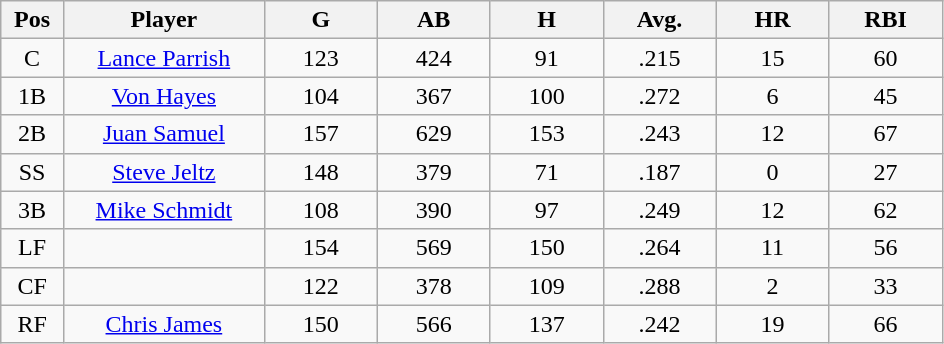<table class="wikitable sortable">
<tr>
<th bgcolor="#DDDDFF" width="5%">Pos</th>
<th bgcolor="#DDDDFF" width="16%">Player</th>
<th bgcolor="#DDDDFF" width="9%">G</th>
<th bgcolor="#DDDDFF" width="9%">AB</th>
<th bgcolor="#DDDDFF" width="9%">H</th>
<th bgcolor="#DDDDFF" width="9%">Avg.</th>
<th bgcolor="#DDDDFF" width="9%">HR</th>
<th bgcolor="#DDDDFF" width="9%">RBI</th>
</tr>
<tr align="center">
<td>C</td>
<td><a href='#'>Lance Parrish</a></td>
<td>123</td>
<td>424</td>
<td>91</td>
<td>.215</td>
<td>15</td>
<td>60</td>
</tr>
<tr align=center>
<td>1B</td>
<td><a href='#'>Von Hayes</a></td>
<td>104</td>
<td>367</td>
<td>100</td>
<td>.272</td>
<td>6</td>
<td>45</td>
</tr>
<tr align=center>
<td>2B</td>
<td><a href='#'>Juan Samuel</a></td>
<td>157</td>
<td>629</td>
<td>153</td>
<td>.243</td>
<td>12</td>
<td>67</td>
</tr>
<tr align=center>
<td>SS</td>
<td><a href='#'>Steve Jeltz</a></td>
<td>148</td>
<td>379</td>
<td>71</td>
<td>.187</td>
<td>0</td>
<td>27</td>
</tr>
<tr align=center>
<td>3B</td>
<td><a href='#'>Mike Schmidt</a></td>
<td>108</td>
<td>390</td>
<td>97</td>
<td>.249</td>
<td>12</td>
<td>62</td>
</tr>
<tr align=center>
<td>LF</td>
<td></td>
<td>154</td>
<td>569</td>
<td>150</td>
<td>.264</td>
<td>11</td>
<td>56</td>
</tr>
<tr align="center">
<td>CF</td>
<td></td>
<td>122</td>
<td>378</td>
<td>109</td>
<td>.288</td>
<td>2</td>
<td>33</td>
</tr>
<tr align="center">
<td>RF</td>
<td><a href='#'>Chris James</a></td>
<td>150</td>
<td>566</td>
<td>137</td>
<td>.242</td>
<td>19</td>
<td>66</td>
</tr>
</table>
